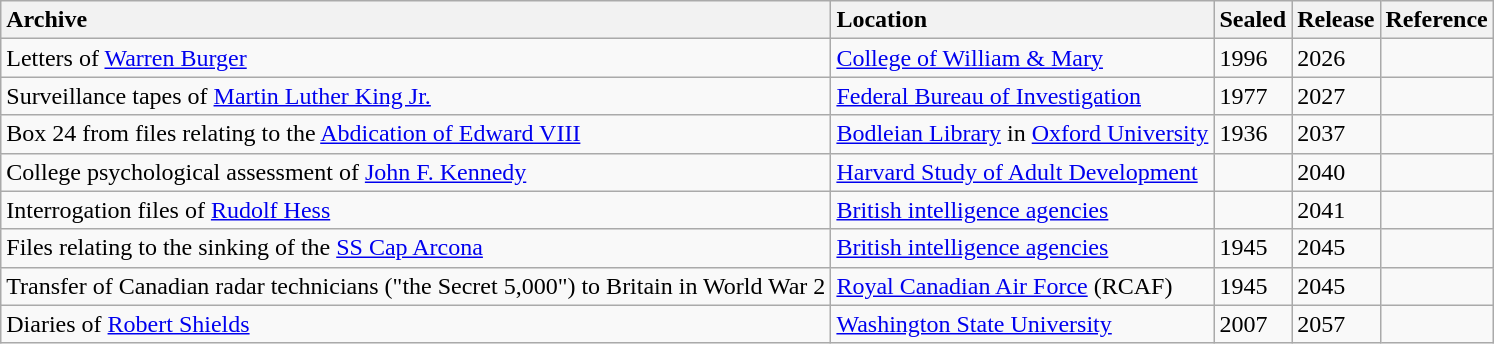<table class="wikitable sortable" style="text-align:left">
<tr>
<th style="text-align:left">Archive</th>
<th style="text-align:left">Location</th>
<th style="text-align:left">Sealed</th>
<th style="text-align:left">Release</th>
<th style="text-align:left">Reference</th>
</tr>
<tr>
<td>Letters of <a href='#'>Warren Burger</a></td>
<td><a href='#'>College of William & Mary</a></td>
<td>1996</td>
<td>2026</td>
<td></td>
</tr>
<tr>
<td>Surveillance tapes of <a href='#'>Martin Luther King Jr.</a></td>
<td><a href='#'>Federal Bureau of Investigation</a></td>
<td>1977</td>
<td>2027</td>
<td></td>
</tr>
<tr>
<td>Box 24 from files relating to the <a href='#'>Abdication of Edward VIII</a></td>
<td><a href='#'>Bodleian Library</a> in <a href='#'>Oxford University</a></td>
<td>1936</td>
<td>2037</td>
<td></td>
</tr>
<tr>
<td>College psychological assessment of <a href='#'>John F. Kennedy</a></td>
<td><a href='#'>Harvard Study of Adult Development</a></td>
<td></td>
<td>2040</td>
<td></td>
</tr>
<tr>
<td>Interrogation files of <a href='#'>Rudolf Hess</a></td>
<td><a href='#'>British intelligence agencies</a></td>
<td></td>
<td>2041</td>
<td></td>
</tr>
<tr>
<td>Files relating to the sinking of the <a href='#'>SS Cap Arcona</a></td>
<td><a href='#'>British intelligence agencies</a></td>
<td>1945</td>
<td>2045</td>
<td></td>
</tr>
<tr>
<td>Transfer of Canadian radar technicians ("the Secret 5,000") to Britain in World War 2</td>
<td><a href='#'>Royal Canadian Air Force</a> (RCAF)</td>
<td>1945</td>
<td>2045</td>
<td></td>
</tr>
<tr>
<td>Diaries of <a href='#'>Robert Shields</a></td>
<td><a href='#'>Washington State University</a></td>
<td>2007</td>
<td>2057</td>
<td></td>
</tr>
</table>
